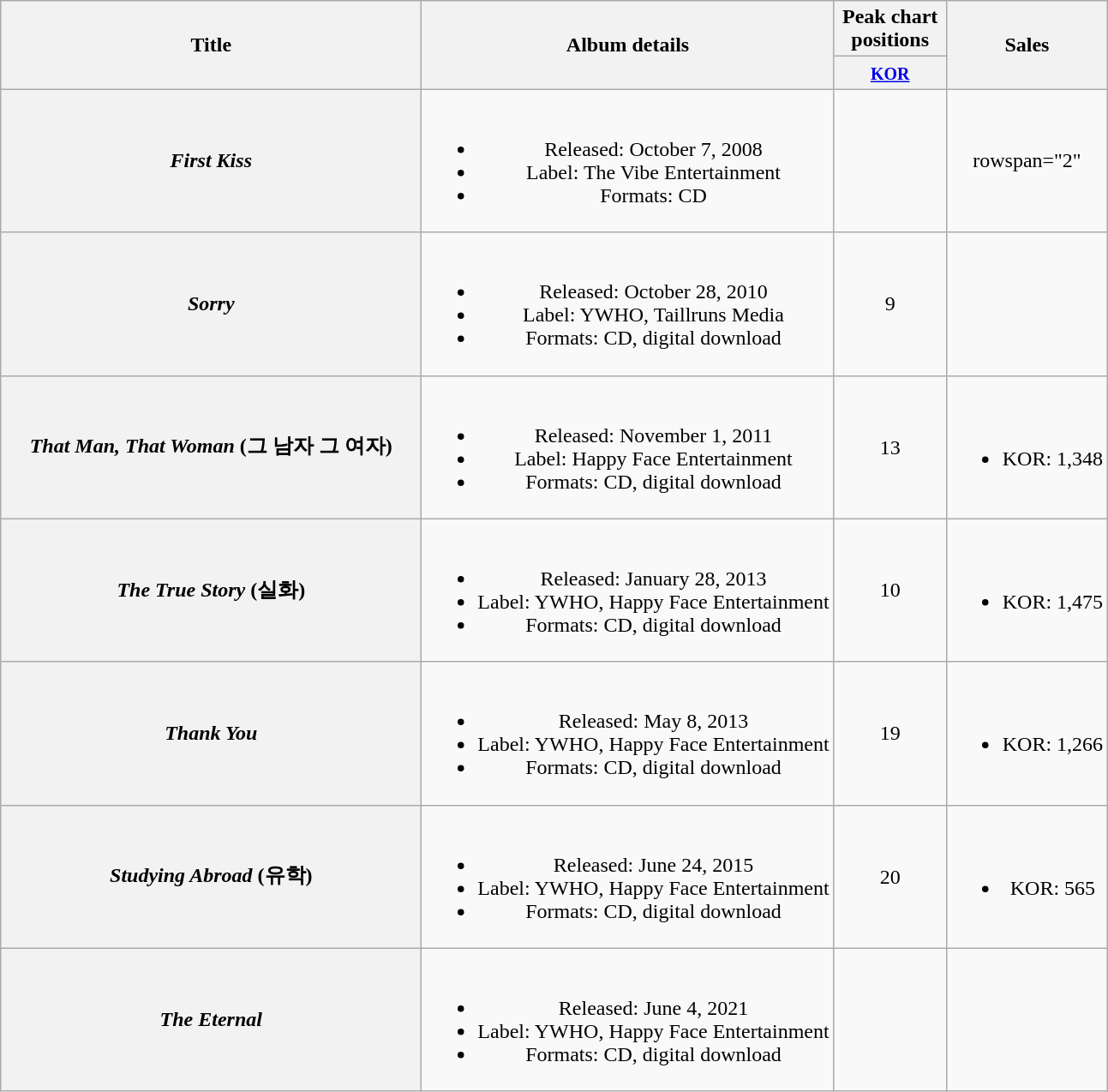<table class="wikitable plainrowheaders" style="text-align:center;">
<tr>
<th scope="col" rowspan="2" style="width:20em;">Title</th>
<th scope="col" rowspan="2">Album details</th>
<th scope="col" colspan="1" style="width:5em;">Peak chart positions</th>
<th scope="col" rowspan="2">Sales</th>
</tr>
<tr>
<th><small><a href='#'>KOR</a></small><br></th>
</tr>
<tr>
<th scope="row"><em>First Kiss</em></th>
<td><br><ul><li>Released: October 7, 2008</li><li>Label: The Vibe Entertainment</li><li>Formats: CD</li></ul></td>
<td></td>
<td>rowspan="2" </td>
</tr>
<tr>
<th scope="row"><em>Sorry</em></th>
<td><br><ul><li>Released: October 28, 2010</li><li>Label: YWHO, Taillruns Media</li><li>Formats: CD, digital download</li></ul></td>
<td>9</td>
</tr>
<tr>
<th scope="row"><em>That Man, That Woman</em> (그 남자 그 여자)<br></th>
<td><br><ul><li>Released: November 1, 2011</li><li>Label: Happy Face Entertainment</li><li>Formats: CD, digital download</li></ul></td>
<td>13</td>
<td><br><ul><li>KOR: 1,348</li></ul></td>
</tr>
<tr>
<th scope="row"><em>The True Story</em> (실화)</th>
<td><br><ul><li>Released: January 28, 2013</li><li>Label: YWHO, Happy Face Entertainment</li><li>Formats: CD, digital download</li></ul></td>
<td>10</td>
<td><br><ul><li>KOR: 1,475</li></ul></td>
</tr>
<tr>
<th scope="row"><em>Thank You</em></th>
<td><br><ul><li>Released: May 8, 2013</li><li>Label: YWHO, Happy Face Entertainment</li><li>Formats: CD, digital download</li></ul></td>
<td>19</td>
<td><br><ul><li>KOR: 1,266</li></ul></td>
</tr>
<tr>
<th scope="row"><em>Studying Abroad</em> (유학)</th>
<td><br><ul><li>Released: June 24, 2015</li><li>Label: YWHO, Happy Face Entertainment</li><li>Formats: CD, digital download</li></ul></td>
<td>20</td>
<td><br><ul><li>KOR: 565</li></ul></td>
</tr>
<tr>
<th scope="row"><em>The Eternal</em></th>
<td><br><ul><li>Released: June 4, 2021</li><li>Label: YWHO, Happy Face Entertainment</li><li>Formats: CD, digital download</li></ul></td>
<td></td>
<td></td>
</tr>
</table>
